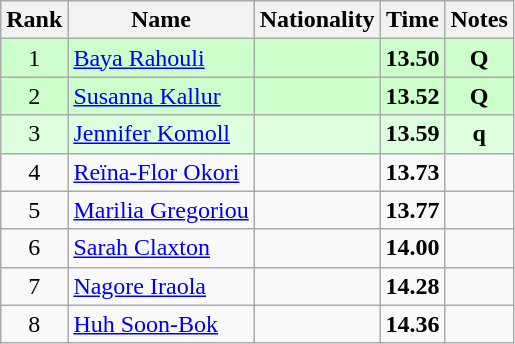<table class="wikitable sortable" style="text-align:center">
<tr>
<th>Rank</th>
<th>Name</th>
<th>Nationality</th>
<th>Time</th>
<th>Notes</th>
</tr>
<tr bgcolor=ccffcc>
<td>1</td>
<td align=left><a href='#'>Baya Rahouli</a></td>
<td align=left></td>
<td><strong>13.50</strong></td>
<td><strong>Q</strong></td>
</tr>
<tr bgcolor=ccffcc>
<td>2</td>
<td align=left><a href='#'>Susanna Kallur</a></td>
<td align=left></td>
<td><strong>13.52</strong></td>
<td><strong>Q</strong></td>
</tr>
<tr bgcolor=ddffdd>
<td>3</td>
<td align=left><a href='#'>Jennifer Komoll</a></td>
<td align=left></td>
<td><strong>13.59</strong></td>
<td><strong>q</strong></td>
</tr>
<tr>
<td>4</td>
<td align=left><a href='#'>Reïna-Flor Okori</a></td>
<td align=left></td>
<td><strong>13.73</strong></td>
<td></td>
</tr>
<tr>
<td>5</td>
<td align=left><a href='#'>Marilia Gregoriou</a></td>
<td align=left></td>
<td><strong>13.77</strong></td>
<td></td>
</tr>
<tr>
<td>6</td>
<td align=left><a href='#'>Sarah Claxton</a></td>
<td align=left></td>
<td><strong>14.00</strong></td>
<td></td>
</tr>
<tr>
<td>7</td>
<td align=left><a href='#'>Nagore Iraola</a></td>
<td align=left></td>
<td><strong>14.28</strong></td>
<td></td>
</tr>
<tr>
<td>8</td>
<td align=left><a href='#'>Huh Soon-Bok</a></td>
<td align=left></td>
<td><strong>14.36</strong></td>
<td></td>
</tr>
</table>
